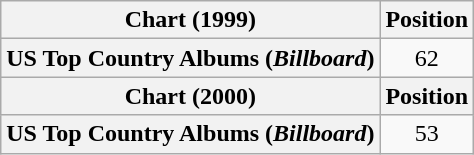<table class="wikitable plainrowheaders" style="text-align:center">
<tr>
<th scope="col">Chart (1999)</th>
<th scope="col">Position</th>
</tr>
<tr>
<th scope="row">US Top Country Albums (<em>Billboard</em>)</th>
<td>62</td>
</tr>
<tr>
<th scope="col">Chart (2000)</th>
<th scope="col">Position</th>
</tr>
<tr>
<th scope="row">US Top Country Albums (<em>Billboard</em>)</th>
<td>53</td>
</tr>
</table>
